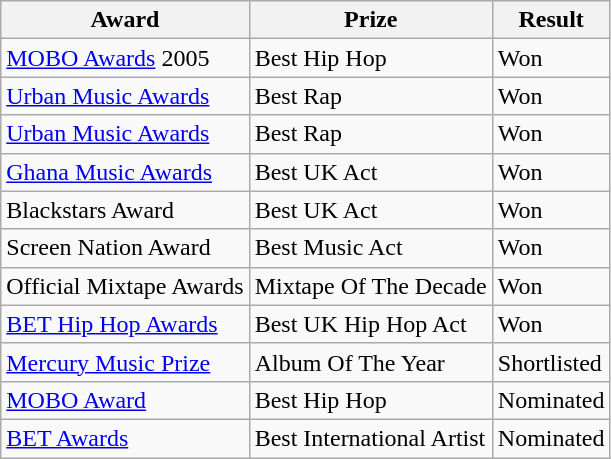<table class="wikitable">
<tr>
<th>Award</th>
<th>Prize</th>
<th>Result</th>
</tr>
<tr>
<td><a href='#'>MOBO Awards</a> 2005</td>
<td>Best Hip Hop</td>
<td>Won</td>
</tr>
<tr>
<td><a href='#'>Urban Music Awards</a></td>
<td>Best Rap</td>
<td>Won</td>
</tr>
<tr>
<td><a href='#'>Urban Music Awards</a></td>
<td>Best Rap</td>
<td>Won</td>
</tr>
<tr>
<td><a href='#'>Ghana Music Awards</a></td>
<td>Best UK Act</td>
<td>Won</td>
</tr>
<tr>
<td>Blackstars Award</td>
<td>Best UK Act</td>
<td>Won</td>
</tr>
<tr>
<td>Screen Nation Award</td>
<td>Best Music Act</td>
<td>Won</td>
</tr>
<tr>
<td>Official Mixtape Awards</td>
<td>Mixtape Of The Decade</td>
<td>Won</td>
</tr>
<tr>
<td><a href='#'>BET Hip Hop Awards</a></td>
<td>Best UK Hip Hop Act</td>
<td>Won</td>
</tr>
<tr>
<td><a href='#'>Mercury Music Prize</a></td>
<td>Album Of The Year</td>
<td>Shortlisted</td>
</tr>
<tr>
<td><a href='#'>MOBO Award</a></td>
<td>Best Hip Hop</td>
<td>Nominated</td>
</tr>
<tr>
<td><a href='#'>BET Awards</a></td>
<td>Best International Artist</td>
<td>Nominated</td>
</tr>
</table>
